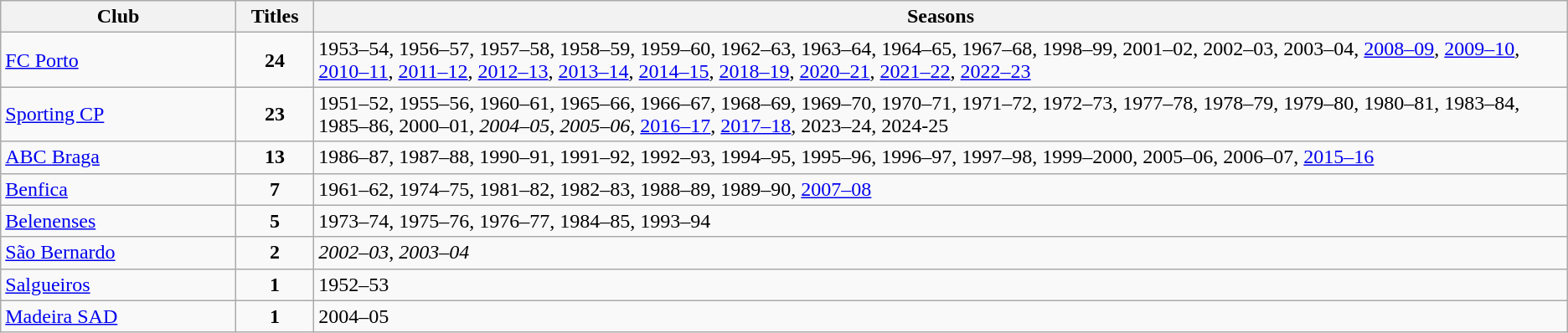<table class="wikitable sortable">
<tr>
<th width="15%">Club</th>
<th width="5%">Titles</th>
<th width="80%">Seasons</th>
</tr>
<tr>
<td><a href='#'>FC Porto</a></td>
<td align=center><strong>24</strong></td>
<td>1953–54, 1956–57, 1957–58, 1958–59, 1959–60, 1962–63, 1963–64, 1964–65, 1967–68, 1998–99, 2001–02, 2002–03, 2003–04, <a href='#'>2008–09</a>, <a href='#'>2009–10</a>, <a href='#'>2010–11</a>, <a href='#'>2011–12</a>, <a href='#'>2012–13</a>, <a href='#'>2013–14</a>, <a href='#'>2014–15</a>, <a href='#'>2018–19</a>, <a href='#'>2020–21</a>, <a href='#'>2021–22</a>, <a href='#'>2022–23</a></td>
</tr>
<tr>
<td><a href='#'>Sporting CP</a></td>
<td align=center><strong>23</strong></td>
<td>1951–52, 1955–56, 1960–61, 1965–66, 1966–67, 1968–69, 1969–70, 1970–71, 1971–72, 1972–73, 1977–78, 1978–79, 1979–80, 1980–81, 1983–84, 1985–86, 2000–01, <em>2004–05</em>, <em>2005–06</em>, <a href='#'>2016–17</a>, <a href='#'>2017–18</a>, 2023–24, 2024-25</td>
</tr>
<tr>
<td><a href='#'>ABC Braga</a></td>
<td align=center><strong>13</strong></td>
<td>1986–87, 1987–88, 1990–91, 1991–92, 1992–93, 1994–95, 1995–96, 1996–97, 1997–98, 1999–2000, 2005–06, 2006–07, <a href='#'>2015–16</a></td>
</tr>
<tr>
<td><a href='#'>Benfica</a></td>
<td align=center><strong>7</strong></td>
<td>1961–62, 1974–75, 1981–82, 1982–83, 1988–89, 1989–90, <a href='#'>2007–08</a></td>
</tr>
<tr>
<td><a href='#'>Belenenses</a></td>
<td align=center><strong>5</strong></td>
<td>1973–74, 1975–76, 1976–77, 1984–85, 1993–94</td>
</tr>
<tr>
<td><a href='#'>São Bernardo</a></td>
<td align=center><strong>2</strong></td>
<td><em>2002–03</em>, <em>2003–04</em></td>
</tr>
<tr>
<td><a href='#'>Salgueiros</a></td>
<td align="center"><strong>1</strong></td>
<td>1952–53</td>
</tr>
<tr>
<td><a href='#'>Madeira SAD</a></td>
<td align="center"><strong>1</strong></td>
<td>2004–05</td>
</tr>
</table>
